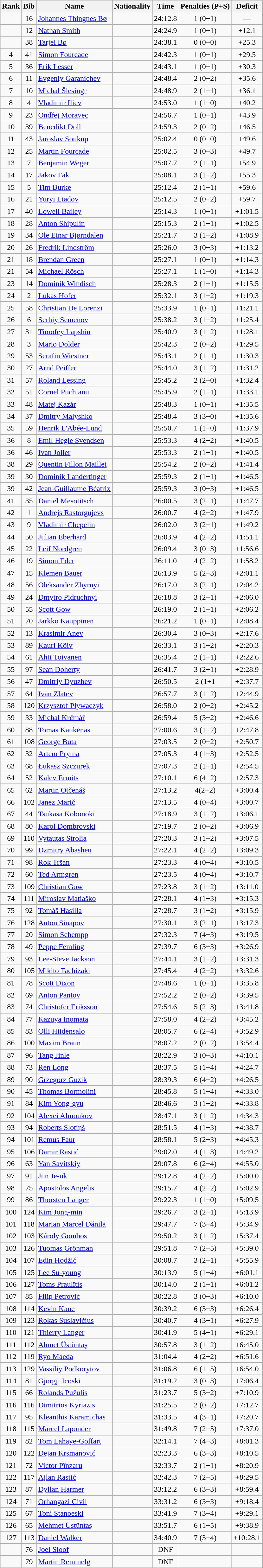<table class="wikitable sortable" style="text-align:center">
<tr>
<th>Rank</th>
<th>Bib</th>
<th>Name</th>
<th>Nationality</th>
<th>Time</th>
<th>Penalties (P+S)</th>
<th>Deficit</th>
</tr>
<tr>
<td></td>
<td>16</td>
<td align=left><a href='#'>Johannes Thingnes Bø</a></td>
<td align=left></td>
<td>24:12.8</td>
<td>1 (0+1)</td>
<td>—</td>
</tr>
<tr>
<td></td>
<td>12</td>
<td align=left><a href='#'>Nathan Smith</a></td>
<td align=left></td>
<td>24:24.9</td>
<td>1 (0+1)</td>
<td>+12.1</td>
</tr>
<tr>
<td></td>
<td>38</td>
<td align=left><a href='#'>Tarjei Bø</a></td>
<td align=left></td>
<td>24:38.1</td>
<td>0 (0+0)</td>
<td>+25.3</td>
</tr>
<tr>
<td>4</td>
<td>41</td>
<td align=left><a href='#'>Simon Fourcade</a></td>
<td align=left></td>
<td>24:42.3</td>
<td>1 (0+1)</td>
<td>+29.5</td>
</tr>
<tr>
<td>5</td>
<td>36</td>
<td align=left><a href='#'>Erik Lesser</a></td>
<td align=left></td>
<td>24:43.1</td>
<td>1 (0+1)</td>
<td>+30.3</td>
</tr>
<tr>
<td>6</td>
<td>11</td>
<td align=left><a href='#'>Evgeniy Garanichev</a></td>
<td align=left></td>
<td>24:48.4</td>
<td>2 (0+2)</td>
<td>+35.6</td>
</tr>
<tr>
<td>7</td>
<td>10</td>
<td align=left><a href='#'>Michal Šlesingr</a></td>
<td align=left></td>
<td>24:48.9</td>
<td>2 (1+1)</td>
<td>+36.1</td>
</tr>
<tr>
<td>8</td>
<td>4</td>
<td align=left><a href='#'>Vladimir Iliev</a></td>
<td align=left></td>
<td>24:53.0</td>
<td>1 (1+0)</td>
<td>+40.2</td>
</tr>
<tr>
<td>9</td>
<td>23</td>
<td align=left><a href='#'>Ondřej Moravec</a></td>
<td align=left></td>
<td>24:56.7</td>
<td>1 (0+1)</td>
<td>+43.9</td>
</tr>
<tr>
<td>10</td>
<td>39</td>
<td align=left><a href='#'>Benedikt Doll</a></td>
<td align=left></td>
<td>24:59.3</td>
<td>2 (0+2)</td>
<td>+46.5</td>
</tr>
<tr>
<td>11</td>
<td>43</td>
<td align=left><a href='#'>Jaroslav Soukup</a></td>
<td align=left></td>
<td>25:02.4</td>
<td>0 (0+0)</td>
<td>+49.6</td>
</tr>
<tr>
<td>12</td>
<td>25</td>
<td align=left><a href='#'>Martin Fourcade</a></td>
<td align=left></td>
<td>25:02.5</td>
<td>3 (0+3)</td>
<td>+49.7</td>
</tr>
<tr>
<td>13</td>
<td>7</td>
<td align=left><a href='#'>Benjamin Weger</a></td>
<td align=left></td>
<td>25:07.7</td>
<td>2 (1+1)</td>
<td>+54.9</td>
</tr>
<tr>
<td>14</td>
<td>17</td>
<td align=left><a href='#'>Jakov Fak</a></td>
<td align=left></td>
<td>25:08.1</td>
<td>3 (1+2)</td>
<td>+55.3</td>
</tr>
<tr>
<td>15</td>
<td>5</td>
<td align=left><a href='#'>Tim Burke</a></td>
<td align=left></td>
<td>25:12.4</td>
<td>2 (1+1)</td>
<td>+59.6</td>
</tr>
<tr>
<td>16</td>
<td>21</td>
<td align=left><a href='#'>Yuryi Liadov</a></td>
<td align=left></td>
<td>25:12.5</td>
<td>2 (0+2)</td>
<td>+59.7</td>
</tr>
<tr>
<td>17</td>
<td>40</td>
<td align=left><a href='#'>Lowell Bailey</a></td>
<td align=left></td>
<td>25:14.3</td>
<td>1 (0+1)</td>
<td>+1:01.5</td>
</tr>
<tr>
<td>18</td>
<td>28</td>
<td align=left><a href='#'>Anton Shipulin</a></td>
<td align=left></td>
<td>25:15.3</td>
<td>2 (1+1)</td>
<td>+1:02.5</td>
</tr>
<tr>
<td>19</td>
<td>34</td>
<td align=left><a href='#'>Ole Einar Bjørndalen</a></td>
<td align=left></td>
<td>25:21.7</td>
<td>3 (1+2)</td>
<td>+1:08.9</td>
</tr>
<tr>
<td>20</td>
<td>26</td>
<td align=left><a href='#'>Fredrik Lindström</a></td>
<td align=left></td>
<td>25:26.0</td>
<td>3 (0+3)</td>
<td>+1:13.2</td>
</tr>
<tr>
<td>21</td>
<td>18</td>
<td align=left><a href='#'>Brendan Green</a></td>
<td align=left></td>
<td>25:27.1</td>
<td>1 (0+1)</td>
<td>+1:14.3</td>
</tr>
<tr>
<td>21</td>
<td>54</td>
<td align=left><a href='#'>Michael Rösch</a></td>
<td align=left></td>
<td>25:27.1</td>
<td>1 (1+0)</td>
<td>+1:14.3</td>
</tr>
<tr>
<td>23</td>
<td>14</td>
<td align=left><a href='#'>Dominik Windisch</a></td>
<td align=left></td>
<td>25:28.3</td>
<td>2 (1+1)</td>
<td>+1:15.5</td>
</tr>
<tr>
<td>24</td>
<td>2</td>
<td align=left><a href='#'>Lukas Hofer</a></td>
<td align=left></td>
<td>25:32.1</td>
<td>3 (1+2)</td>
<td>+1:19.3</td>
</tr>
<tr>
<td>25</td>
<td>58</td>
<td align=left><a href='#'>Christian De Lorenzi</a></td>
<td align=left></td>
<td>25:33.9</td>
<td>1 (0+1)</td>
<td>+1:21.1</td>
</tr>
<tr>
<td>26</td>
<td>6</td>
<td align=left><a href='#'>Serhiy Semenov</a></td>
<td align=left></td>
<td>25:38.2</td>
<td>3 (1+2)</td>
<td>+1:25.4</td>
</tr>
<tr>
<td>27</td>
<td>31</td>
<td align=left><a href='#'>Timofey Lapshin</a></td>
<td align=left></td>
<td>25:40.9</td>
<td>3 (1+2)</td>
<td>+1:28.1</td>
</tr>
<tr>
<td>28</td>
<td>3</td>
<td align=left><a href='#'>Mario Dolder</a></td>
<td align=left></td>
<td>25:42.3</td>
<td>2 (0+2)</td>
<td>+1:29.5</td>
</tr>
<tr>
<td>29</td>
<td>53</td>
<td align=left><a href='#'>Serafin Wiestner</a></td>
<td align=left></td>
<td>25:43.1</td>
<td>2 (1+1)</td>
<td>+1:30.3</td>
</tr>
<tr>
<td>30</td>
<td>27</td>
<td align=left><a href='#'>Arnd Peiffer</a></td>
<td align=left></td>
<td>25:44.0</td>
<td>3 (1+2)</td>
<td>+1:31.2</td>
</tr>
<tr>
<td>31</td>
<td>57</td>
<td align=left><a href='#'>Roland Lessing</a></td>
<td align=left></td>
<td>25:45.2</td>
<td>2 (2+0)</td>
<td>+1:32.4</td>
</tr>
<tr>
<td>32</td>
<td>51</td>
<td align=left><a href='#'>Cornel Puchianu</a></td>
<td align=left></td>
<td>25:45.9</td>
<td>2 (1+1)</td>
<td>+1:33.1</td>
</tr>
<tr>
<td>33</td>
<td>48</td>
<td align=left><a href='#'>Matej Kazár</a></td>
<td align=left></td>
<td>25:48.3</td>
<td>1 (0+1)</td>
<td>+1:35.5</td>
</tr>
<tr>
<td>34</td>
<td>37</td>
<td align=left><a href='#'>Dmitry Malyshko</a></td>
<td align=left></td>
<td>25:48.4</td>
<td>3 (3+0)</td>
<td>+1:35.6</td>
</tr>
<tr>
<td>35</td>
<td>59</td>
<td align=left><a href='#'>Henrik L'Abée-Lund</a></td>
<td align=left></td>
<td>25:50.7</td>
<td>1 (1+0)</td>
<td>+1:37.9</td>
</tr>
<tr>
<td>36</td>
<td>8</td>
<td align=left><a href='#'>Emil Hegle Svendsen</a></td>
<td align=left></td>
<td>25:53.3</td>
<td>4 (2+2)</td>
<td>+1:40.5</td>
</tr>
<tr>
<td>36</td>
<td>46</td>
<td align=left><a href='#'>Ivan Joller</a></td>
<td align=left></td>
<td>25:53.3</td>
<td>2 (1+1)</td>
<td>+1:40.5</td>
</tr>
<tr>
<td>38</td>
<td>29</td>
<td align=left><a href='#'>Quentin Fillon Maillet</a></td>
<td align=left></td>
<td>25:54.2</td>
<td>2 (0+2)</td>
<td>+1:41.4</td>
</tr>
<tr>
<td>39</td>
<td>30</td>
<td align=left><a href='#'>Dominik Landertinger</a></td>
<td align=left></td>
<td>25:59.3</td>
<td>2 (1+1)</td>
<td>+1:46.5</td>
</tr>
<tr>
<td>39</td>
<td>42</td>
<td align=left><a href='#'>Jean-Guillaume Béatrix</a></td>
<td align=left></td>
<td>25:59.3</td>
<td>3 (0+3)</td>
<td>+1:46.5</td>
</tr>
<tr>
<td>41</td>
<td>35</td>
<td align=left><a href='#'>Daniel Mesotitsch</a></td>
<td align=left></td>
<td>26:00.5</td>
<td>3 (2+1)</td>
<td>+1:47.7</td>
</tr>
<tr>
<td>42</td>
<td>1</td>
<td align=left><a href='#'>Andrejs Rastorgujevs</a></td>
<td align=left></td>
<td>26:00.7</td>
<td>4 (2+2)</td>
<td>+1:47.9</td>
</tr>
<tr>
<td>43</td>
<td>9</td>
<td align=left><a href='#'>Vladimir Chepelin</a></td>
<td align=left></td>
<td>26:02.0</td>
<td>3 (2+1)</td>
<td>+1:49.2</td>
</tr>
<tr>
<td>44</td>
<td>50</td>
<td align=left><a href='#'>Julian Eberhard</a></td>
<td align=left></td>
<td>26:03.9</td>
<td>4 (2+2)</td>
<td>+1:51.1</td>
</tr>
<tr>
<td>45</td>
<td>22</td>
<td align=left><a href='#'>Leif Nordgren</a></td>
<td align=left></td>
<td>26:09.4</td>
<td>3 (0+3)</td>
<td>+1:56.6</td>
</tr>
<tr>
<td>46</td>
<td>19</td>
<td align=left><a href='#'>Simon Eder</a></td>
<td align=left></td>
<td>26:11.0</td>
<td>4 (2+2)</td>
<td>+1:58.2</td>
</tr>
<tr>
<td>47</td>
<td>15</td>
<td align=left><a href='#'>Klemen Bauer</a></td>
<td align=left></td>
<td>26:13.9</td>
<td>5 (2+3)</td>
<td>+2:01.1</td>
</tr>
<tr>
<td>48</td>
<td>56</td>
<td align=left><a href='#'>Oleksander Zhyrnyi</a></td>
<td align=left></td>
<td>26:17.0</td>
<td>3 (2+1)</td>
<td>+2:04.2</td>
</tr>
<tr>
<td>49</td>
<td>24</td>
<td align=left><a href='#'>Dmytro Pidruchnyi</a></td>
<td align=left></td>
<td>26:18.8</td>
<td>3 (2+1)</td>
<td>+2:06.0</td>
</tr>
<tr>
<td>50</td>
<td>55</td>
<td align=left><a href='#'>Scott Gow</a></td>
<td align=left></td>
<td>26:19.0</td>
<td>2 (1+1)</td>
<td>+2:06.2</td>
</tr>
<tr>
<td>51</td>
<td>70</td>
<td align=left><a href='#'>Jarkko Kauppinen</a></td>
<td align=left></td>
<td>26:21.2</td>
<td>1 (0+1)</td>
<td>+2:08.4</td>
</tr>
<tr>
<td>52</td>
<td>13</td>
<td align=left><a href='#'>Krasimir Anev</a></td>
<td align=left></td>
<td>26:30.4</td>
<td>3 (0+3)</td>
<td>+2:17.6</td>
</tr>
<tr>
<td>53</td>
<td>89</td>
<td align=left><a href='#'>Kauri Kõiv</a></td>
<td align=left></td>
<td>26:33.1</td>
<td>3 (1+2)</td>
<td>+2:20.3</td>
</tr>
<tr>
<td>54</td>
<td>61</td>
<td align=left><a href='#'>Ahti Toivanen</a></td>
<td align=left></td>
<td>26:35.4</td>
<td>2 (1+1)</td>
<td>+2:22.6</td>
</tr>
<tr>
<td>55</td>
<td>97</td>
<td align=left><a href='#'>Sean Doherty</a></td>
<td align=left></td>
<td>26:41.7</td>
<td>3 (2+1)</td>
<td>+2:28.9</td>
</tr>
<tr>
<td>56</td>
<td>47</td>
<td align=left><a href='#'>Dmitriy Dyuzhev</a></td>
<td align=left></td>
<td>26:50.5</td>
<td>2 (1+1</td>
<td>+2:37.7</td>
</tr>
<tr>
<td>57</td>
<td>64</td>
<td align=left><a href='#'>Ivan Zlatev</a></td>
<td align=left></td>
<td>26:57.7</td>
<td>3 (1+2)</td>
<td>+2:44.9</td>
</tr>
<tr>
<td>58</td>
<td>120</td>
<td align=left><a href='#'>Krzysztof Pływaczyk</a></td>
<td align=left></td>
<td>26:58.0</td>
<td>2 (0+2)</td>
<td>+2:45.2</td>
</tr>
<tr>
<td>59</td>
<td>33</td>
<td align=left><a href='#'>Michal Krčmář</a></td>
<td align=left></td>
<td>26:59.4</td>
<td>5 (3+2)</td>
<td>+2:46.6</td>
</tr>
<tr>
<td>60</td>
<td>88</td>
<td align=left><a href='#'>Tomas Kaukėnas</a></td>
<td align=left></td>
<td>27:00.6</td>
<td>3 (1+2)</td>
<td>+2:47.8</td>
</tr>
<tr>
<td>61</td>
<td>108</td>
<td align=left><a href='#'>George Buta</a></td>
<td align=left></td>
<td>27:03.5</td>
<td>2 (0+2)</td>
<td>+2:50.7</td>
</tr>
<tr>
<td>62</td>
<td>32</td>
<td align=left><a href='#'>Artem Pryma</a></td>
<td align=left></td>
<td>27:05.3</td>
<td>4 (1+3)</td>
<td>+2:52.5</td>
</tr>
<tr>
<td>63</td>
<td>68</td>
<td align=left><a href='#'>Łukasz Szczurek</a></td>
<td align=left></td>
<td>27:07.3</td>
<td>2 (1+1)</td>
<td>+2:54.5</td>
</tr>
<tr>
<td>64</td>
<td>52</td>
<td align=left><a href='#'>Kalev Ermits</a></td>
<td align=left></td>
<td>27:10.1</td>
<td>6 (4+2)</td>
<td>+2:57.3</td>
</tr>
<tr>
<td>65</td>
<td>62</td>
<td align=left><a href='#'>Martin Otčenáš</a></td>
<td align=left></td>
<td>27:13.2</td>
<td>4(2+2)</td>
<td>+3:00.4</td>
</tr>
<tr>
<td>66</td>
<td>102</td>
<td align=left><a href='#'>Janez Marič</a></td>
<td align=left></td>
<td>27:13.5</td>
<td>4 (0+4)</td>
<td>+3:00.7</td>
</tr>
<tr>
<td>67</td>
<td>44</td>
<td align=left><a href='#'>Tsukasa Kobonoki</a></td>
<td align=left></td>
<td>27:18.9</td>
<td>3 (1+2)</td>
<td>+3:06.1</td>
</tr>
<tr>
<td>68</td>
<td>80</td>
<td align=left><a href='#'>Karol Dombrovski</a></td>
<td align=left></td>
<td>27:19.7</td>
<td>2 (0+2)</td>
<td>+3:06.9</td>
</tr>
<tr>
<td>69</td>
<td>110</td>
<td align=left><a href='#'>Vytautas Strolia</a></td>
<td align=left></td>
<td>27:20.3</td>
<td>3 (1+2)</td>
<td>+3:07.5</td>
</tr>
<tr>
<td>70</td>
<td>99</td>
<td align=left><a href='#'>Dzmitry Abasheu</a></td>
<td align=left></td>
<td>27:22.1</td>
<td>4 (2+2)</td>
<td>+3:09.3</td>
</tr>
<tr>
<td>71</td>
<td>98</td>
<td align=left><a href='#'>Rok Tršan</a></td>
<td align=left></td>
<td>27:23.3</td>
<td>4 (0+4)</td>
<td>+3:10.5</td>
</tr>
<tr>
<td>72</td>
<td>60</td>
<td align=left><a href='#'>Ted Armgren</a></td>
<td align=left></td>
<td>27:23.5</td>
<td>4 (0+4)</td>
<td>+3:10.7</td>
</tr>
<tr>
<td>73</td>
<td>109</td>
<td align=left><a href='#'>Christian Gow</a></td>
<td align=left></td>
<td>27:23.8</td>
<td>3 (1+2)</td>
<td>+3:11.0</td>
</tr>
<tr>
<td>74</td>
<td>111</td>
<td align=left><a href='#'>Miroslav Matiaško</a></td>
<td align=left></td>
<td>27:28.1</td>
<td>4 (1+3)</td>
<td>+3:15.3</td>
</tr>
<tr>
<td>75</td>
<td>92</td>
<td align=left><a href='#'>Tomáš Hasilla</a></td>
<td align=left></td>
<td>27:28.7</td>
<td>3 (1+2)</td>
<td>+3:15.9</td>
</tr>
<tr>
<td>76</td>
<td>128</td>
<td align=left><a href='#'>Anton Sinapov</a></td>
<td align=left></td>
<td>27:30.1</td>
<td>3 (2+1)</td>
<td>+3:17.3</td>
</tr>
<tr>
<td>77</td>
<td>20</td>
<td align=left><a href='#'>Simon Schempp</a></td>
<td align=left></td>
<td>27:32.3</td>
<td>7 (4+3)</td>
<td>+3:19.5</td>
</tr>
<tr>
<td>78</td>
<td>49</td>
<td align=left><a href='#'>Peppe Femling</a></td>
<td align=left></td>
<td>27:39.7</td>
<td>6 (3+3)</td>
<td>+3:26.9</td>
</tr>
<tr>
<td>79</td>
<td>93</td>
<td align=left><a href='#'>Lee-Steve Jackson</a></td>
<td align=left></td>
<td>27:44.1</td>
<td>3 (1+2)</td>
<td>+3:31.3</td>
</tr>
<tr>
<td>80</td>
<td>105</td>
<td align=left><a href='#'>Mikito Tachizaki</a></td>
<td align=left></td>
<td>27:45.4</td>
<td>4 (2+2)</td>
<td>+3:32.6</td>
</tr>
<tr>
<td>81</td>
<td>78</td>
<td align=left><a href='#'>Scott Dixon</a></td>
<td align=left></td>
<td>27:48.6</td>
<td>1 (0+1)</td>
<td>+3:35.8</td>
</tr>
<tr>
<td>82</td>
<td>69</td>
<td align=left><a href='#'>Anton Pantov</a></td>
<td align=left></td>
<td>27:52.2</td>
<td>2 (0+2)</td>
<td>+3:39.5</td>
</tr>
<tr>
<td>83</td>
<td>74</td>
<td align=left><a href='#'>Christofer Eriksson</a></td>
<td align=left></td>
<td>27:54.6</td>
<td>5 (2+3)</td>
<td>+3:41.8</td>
</tr>
<tr>
<td>84</td>
<td>77</td>
<td align=left><a href='#'>Kazuya Inomata</a></td>
<td align=left></td>
<td>27:58.0</td>
<td>4 (2+2)</td>
<td>+3:45.2</td>
</tr>
<tr>
<td>85</td>
<td>83</td>
<td align=left><a href='#'>Olli Hiidensalo</a></td>
<td align=left></td>
<td>28:05.7</td>
<td>6 (2+4)</td>
<td>+3:52.9</td>
</tr>
<tr>
<td>86</td>
<td>100</td>
<td align=left><a href='#'>Maxim Braun</a></td>
<td align=left></td>
<td>28:07.2</td>
<td>2 (0+2)</td>
<td>+3:54.4</td>
</tr>
<tr>
<td>87</td>
<td>96</td>
<td align=left><a href='#'>Tang Jinle</a></td>
<td align=left></td>
<td>28:22.9</td>
<td>3 (0+3)</td>
<td>+4:10.1</td>
</tr>
<tr>
<td>88</td>
<td>73</td>
<td align=left><a href='#'>Ren Long</a></td>
<td align=left></td>
<td>28:37.5</td>
<td>5 (1+4)</td>
<td>+4:24.7</td>
</tr>
<tr>
<td>89</td>
<td>90</td>
<td align=left><a href='#'>Grzegorz Guzik</a></td>
<td align=left></td>
<td>28:39.3</td>
<td>6 (4+2)</td>
<td>+4:26.5</td>
</tr>
<tr>
<td>90</td>
<td>45</td>
<td align=left><a href='#'>Thomas Bormolini</a></td>
<td align=left></td>
<td>28:45.8</td>
<td>5 (1+4)</td>
<td>+4:33.0</td>
</tr>
<tr>
<td>91</td>
<td>84</td>
<td align=left><a href='#'>Kim Yong-gyu</a></td>
<td align=left></td>
<td>28:46.6</td>
<td>3 (1+2)</td>
<td>+4:33.8</td>
</tr>
<tr>
<td>92</td>
<td>104</td>
<td align=left><a href='#'>Alexei Almoukov</a></td>
<td align=left></td>
<td>28:47.1</td>
<td>3 (1+2)</td>
<td>+4:34.3</td>
</tr>
<tr>
<td>93</td>
<td>94</td>
<td align=left><a href='#'>Roberts Slotiņš</a></td>
<td align=left></td>
<td>28:51.5</td>
<td>4 (1+3)</td>
<td>+4:38.7</td>
</tr>
<tr>
<td>94</td>
<td>101</td>
<td align=left><a href='#'>Remus Faur</a></td>
<td align=left></td>
<td>28:58.1</td>
<td>5 (2+3)</td>
<td>+4:45.3</td>
</tr>
<tr>
<td>95</td>
<td>106</td>
<td align=left><a href='#'>Damir Rastić</a></td>
<td align=left></td>
<td>29:02.0</td>
<td>4 (1+3)</td>
<td>+4:49.2</td>
</tr>
<tr>
<td>96</td>
<td>63</td>
<td align=left><a href='#'>Yan Savitskiy</a></td>
<td align=left></td>
<td>29:07.8</td>
<td>6 (2+4)</td>
<td>+4:55.0</td>
</tr>
<tr>
<td>97</td>
<td>91</td>
<td align=left><a href='#'>Jun Je-uk</a></td>
<td align=left></td>
<td>29:12.8</td>
<td>4 (2+2)</td>
<td>+5:00.0</td>
</tr>
<tr>
<td>98</td>
<td>75</td>
<td align=left><a href='#'>Apostolos Angelis</a></td>
<td align=left></td>
<td>29:15.7</td>
<td>4 (2+2)</td>
<td>+5:02.9</td>
</tr>
<tr>
<td>99</td>
<td>86</td>
<td align=left><a href='#'>Thorsten Langer</a></td>
<td align=left></td>
<td>29:22.3</td>
<td>1 (1+0)</td>
<td>+5:09.5</td>
</tr>
<tr>
<td>100</td>
<td>124</td>
<td align=left><a href='#'>Kim Jong-min</a></td>
<td align=left></td>
<td>29:26.7</td>
<td>3 (2+1)</td>
<td>+5:13.9</td>
</tr>
<tr>
<td>101</td>
<td>118</td>
<td align=left><a href='#'>Marian Marcel Dănilă</a></td>
<td align=left></td>
<td>29:47.7</td>
<td>7 (3+4)</td>
<td>+5:34.9</td>
</tr>
<tr>
<td>102</td>
<td>103</td>
<td align=left><a href='#'>Károly Gombos</a></td>
<td align=left></td>
<td>29:50.2</td>
<td>3 (1+2)</td>
<td>+5:37.4</td>
</tr>
<tr>
<td>103</td>
<td>126</td>
<td align=left><a href='#'>Tuomas Grönman</a></td>
<td align=left></td>
<td>29:51.8</td>
<td>7 (2+5)</td>
<td>+5:39.0</td>
</tr>
<tr>
<td>104</td>
<td>107</td>
<td align=left><a href='#'>Edin Hodžić</a></td>
<td align=left></td>
<td>30:08.7</td>
<td>3 (2+1)</td>
<td>+5:55.9</td>
</tr>
<tr>
<td>105</td>
<td>125</td>
<td align=left><a href='#'>Lee Su-young</a></td>
<td align=left></td>
<td>30:13.9</td>
<td>5 (1+4)</td>
<td>+6:01.1</td>
</tr>
<tr>
<td>106</td>
<td>127</td>
<td align=left><a href='#'>Toms Praulītis</a></td>
<td align=left></td>
<td>30:14.0</td>
<td>2 (1+1)</td>
<td>+6:01.2</td>
</tr>
<tr>
<td>107</td>
<td>85</td>
<td align=left><a href='#'>Filip Petrović</a></td>
<td align=left></td>
<td>30:22.8</td>
<td>3 (0+3)</td>
<td>+6:10.0</td>
</tr>
<tr>
<td>108</td>
<td>114</td>
<td align=left><a href='#'>Kevin Kane</a></td>
<td align=left></td>
<td>30:39.2</td>
<td>6 (3+3)</td>
<td>+6:26.4</td>
</tr>
<tr>
<td>109</td>
<td>123</td>
<td align=left><a href='#'>Rokas Suslavičius</a></td>
<td align=left></td>
<td>30:40.7</td>
<td>4 (3+1)</td>
<td>+6:27.9</td>
</tr>
<tr>
<td>110</td>
<td>121</td>
<td align=left><a href='#'>Thierry Langer</a></td>
<td align=left></td>
<td>30:41.9</td>
<td>5 (4+1)</td>
<td>+6:29.1</td>
</tr>
<tr>
<td>111</td>
<td>112</td>
<td align=left><a href='#'>Ahmet Üstüntaş</a></td>
<td align=left></td>
<td>30:57.8</td>
<td>3 (1+2)</td>
<td>+6:45.0</td>
</tr>
<tr>
<td>112</td>
<td>119</td>
<td align=left><a href='#'>Ryo Maeda</a></td>
<td align=left></td>
<td>31:04.4</td>
<td>4 (2+2)</td>
<td>+6:51.6</td>
</tr>
<tr>
<td>113</td>
<td>129</td>
<td align=left><a href='#'>Vassiliy Podkorytov</a></td>
<td align=left></td>
<td>31:06.8</td>
<td>6 (1+5)</td>
<td>+6:54.0</td>
</tr>
<tr>
<td>114</td>
<td>81</td>
<td align=left><a href='#'>Gjorgji Icoski</a></td>
<td align=left></td>
<td>31:19.2</td>
<td>3 (0+3)</td>
<td>+7:06.4</td>
</tr>
<tr>
<td>115</td>
<td>66</td>
<td align=left><a href='#'>Rolands Pužulis</a></td>
<td align=left></td>
<td>31:23.7</td>
<td>5 (3+2)</td>
<td>+7:10.9</td>
</tr>
<tr>
<td>116</td>
<td>116</td>
<td align=left><a href='#'>Dimitrios Kyriazis</a></td>
<td align=left></td>
<td>31:25.5</td>
<td>2 (0+2)</td>
<td>+7:12.7</td>
</tr>
<tr>
<td>117</td>
<td>95</td>
<td align=left><a href='#'>Kleanthis Karamichas</a></td>
<td align=left></td>
<td>31:33.5</td>
<td>4 (3+1)</td>
<td>+7:20.7</td>
</tr>
<tr>
<td>118</td>
<td>115</td>
<td align=left><a href='#'>Marcel Laponder</a></td>
<td align=left></td>
<td>31:49.8</td>
<td>7 (2+5)</td>
<td>+7:37.0</td>
</tr>
<tr>
<td>119</td>
<td>82</td>
<td align=left><a href='#'>Tom Lahaye-Goffart</a></td>
<td align=left></td>
<td>32:14.1</td>
<td>7 (4+3)</td>
<td>+8:01.3</td>
</tr>
<tr>
<td>120</td>
<td>122</td>
<td align=left><a href='#'>Dejan Krsmanović</a></td>
<td align=left></td>
<td>32:23.3</td>
<td>6 (3+3)</td>
<td>+8:10.5</td>
</tr>
<tr>
<td>121</td>
<td>72</td>
<td align=left><a href='#'>Victor Pînzaru</a></td>
<td align=left></td>
<td>32:33.7</td>
<td>2 (1+1)</td>
<td>+8:20.9</td>
</tr>
<tr>
<td>122</td>
<td>117</td>
<td align=left><a href='#'>Ajlan Rastić</a></td>
<td align=left></td>
<td>32:42.3</td>
<td>7 (2+5)</td>
<td>+8:29.5</td>
</tr>
<tr>
<td>123</td>
<td>87</td>
<td align=left><a href='#'>Dyllan Harmer</a></td>
<td align=left></td>
<td>33:12.2</td>
<td>6 (3+3)</td>
<td>+8:59.4</td>
</tr>
<tr>
<td>124</td>
<td>71</td>
<td align=left><a href='#'>Orhangazi Civil</a></td>
<td align=left></td>
<td>33:31.2</td>
<td>6 (3+3)</td>
<td>+9:18.4</td>
</tr>
<tr>
<td>125</td>
<td>67</td>
<td align=left><a href='#'>Toni Stanoeski</a></td>
<td align=left></td>
<td>33:41.9</td>
<td>7 (3+4)</td>
<td>+9:29.1</td>
</tr>
<tr>
<td>126</td>
<td>65</td>
<td align=left><a href='#'>Mehmet Üstüntaş</a></td>
<td align=left></td>
<td>33:51.7</td>
<td>6 (1+5)</td>
<td>+9:38.9</td>
</tr>
<tr>
<td>127</td>
<td>113</td>
<td align=left><a href='#'>Daniel Walker</a></td>
<td align=left></td>
<td>34:40.9</td>
<td>7 (3+4)</td>
<td>+10:28.1</td>
</tr>
<tr>
<td></td>
<td>76</td>
<td align=left><a href='#'>Joel Sloof</a></td>
<td align=left></td>
<td>DNF</td>
<td></td>
<td></td>
</tr>
<tr>
<td></td>
<td>79</td>
<td align=left><a href='#'>Martin Remmelg</a></td>
<td align=left></td>
<td>DNF</td>
<td></td>
<td></td>
</tr>
</table>
